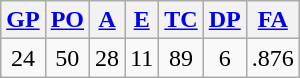<table class="wikitable">
<tr>
<th><a href='#'>GP</a></th>
<th><a href='#'>PO</a></th>
<th><a href='#'>A</a></th>
<th><a href='#'>E</a></th>
<th><a href='#'>TC</a></th>
<th><a href='#'>DP</a></th>
<th><a href='#'>FA</a></th>
</tr>
<tr align=center>
<td>24</td>
<td>50</td>
<td>28</td>
<td>11</td>
<td>89</td>
<td>6</td>
<td>.876</td>
</tr>
</table>
